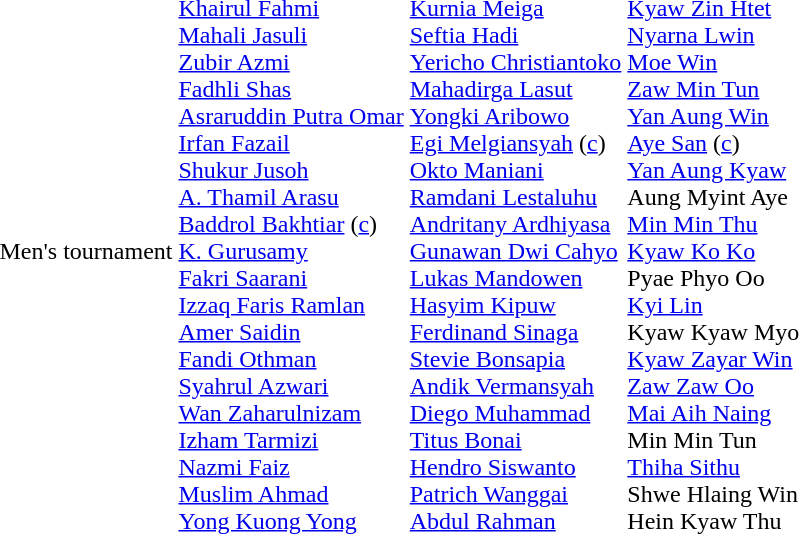<table>
<tr>
<td>Men's tournament</td>
<td><br><a href='#'>Khairul Fahmi</a><br><a href='#'>Mahali Jasuli</a><br><a href='#'>Zubir Azmi</a><br><a href='#'>Fadhli Shas</a><br><a href='#'>Asraruddin Putra Omar</a><br><a href='#'>Irfan Fazail</a><br><a href='#'>Shukur Jusoh</a><br><a href='#'>A. Thamil Arasu</a><br><a href='#'>Baddrol Bakhtiar</a> (<a href='#'>c</a>)<br><a href='#'>K. Gurusamy</a><br><a href='#'>Fakri Saarani</a><br><a href='#'>Izzaq Faris Ramlan</a><br><a href='#'>Amer Saidin</a><br><a href='#'>Fandi Othman</a><br><a href='#'>Syahrul Azwari</a><br><a href='#'>Wan Zaharulnizam</a><br><a href='#'>Izham Tarmizi</a><br><a href='#'>Nazmi Faiz</a><br><a href='#'>Muslim Ahmad</a><br><a href='#'>Yong Kuong Yong</a></td>
<td><br><a href='#'>Kurnia Meiga</a><br><a href='#'>Seftia Hadi</a><br><a href='#'>Yericho Christiantoko</a><br><a href='#'>Mahadirga Lasut</a><br><a href='#'>Yongki Aribowo</a><br><a href='#'>Egi Melgiansyah</a> (<a href='#'>c</a>)<br><a href='#'>Okto Maniani</a><br><a href='#'>Ramdani Lestaluhu</a><br><a href='#'>Andritany Ardhiyasa</a><br><a href='#'>Gunawan Dwi Cahyo</a><br><a href='#'>Lukas Mandowen</a><br><a href='#'>Hasyim Kipuw</a><br><a href='#'>Ferdinand Sinaga</a><br><a href='#'>Stevie Bonsapia</a><br><a href='#'>Andik Vermansyah</a><br><a href='#'>Diego Muhammad</a><br><a href='#'>Titus Bonai</a><br><a href='#'>Hendro Siswanto</a><br><a href='#'>Patrich Wanggai</a><br><a href='#'>Abdul Rahman</a></td>
<td><br><a href='#'>Kyaw Zin Htet</a><br><a href='#'>Nyarna Lwin</a><br><a href='#'>Moe Win</a><br><a href='#'>Zaw Min Tun</a><br><a href='#'>Yan Aung Win</a><br><a href='#'>Aye San</a> (<a href='#'>c</a>)<br><a href='#'>Yan Aung Kyaw</a><br>Aung Myint Aye<br><a href='#'>Min Min Thu</a><br><a href='#'>Kyaw Ko Ko</a><br>Pyae Phyo Oo<br><a href='#'>Kyi Lin</a><br>Kyaw Kyaw Myo<br><a href='#'>Kyaw Zayar Win</a><br><a href='#'>Zaw Zaw Oo</a><br><a href='#'>Mai Aih Naing</a><br>Min Min Tun<br><a href='#'>Thiha Sithu</a><br>Shwe Hlaing Win<br>Hein Kyaw Thu</td>
</tr>
</table>
